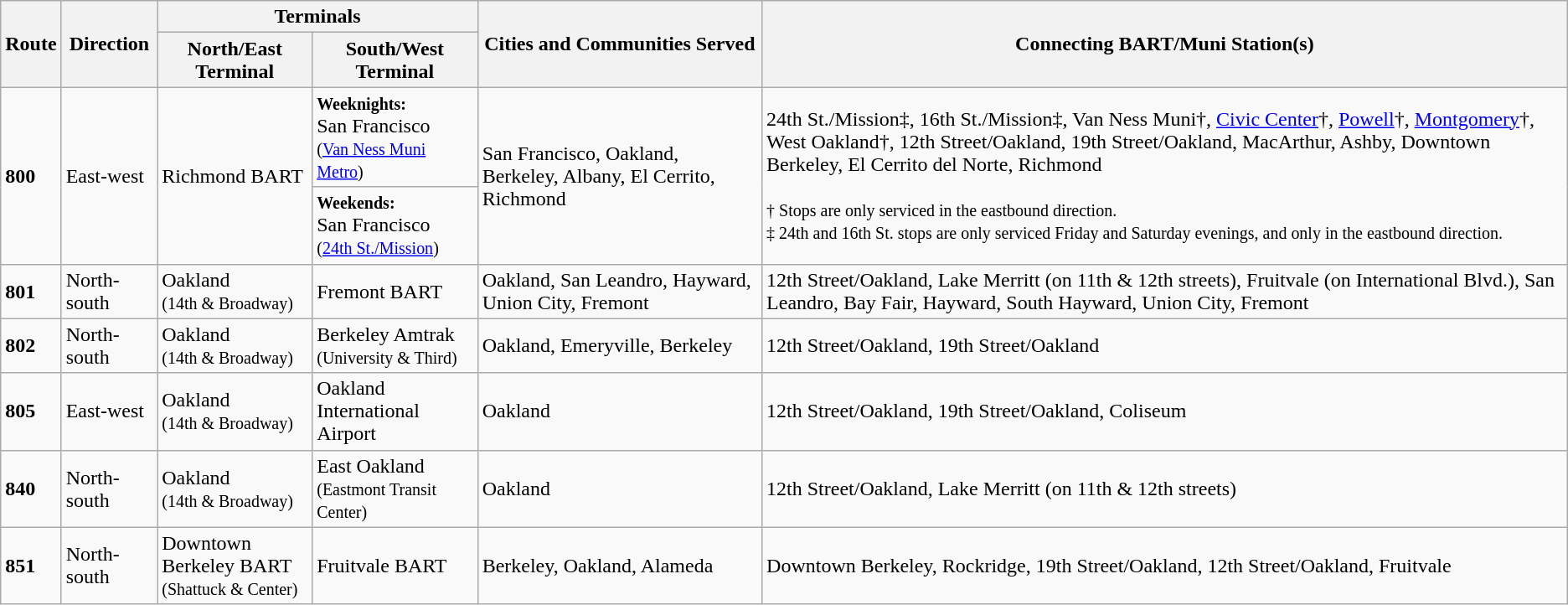<table class="wikitable">
<tr>
<th rowspan="2">Route</th>
<th rowspan="2">Direction</th>
<th colspan="2">Terminals</th>
<th rowspan="2">Cities and Communities Served</th>
<th rowspan="2">Connecting BART/Muni Station(s)</th>
</tr>
<tr>
<th>North/East Terminal</th>
<th>South/West Terminal</th>
</tr>
<tr>
<td rowspan="2"><strong>800</strong></td>
<td rowspan="2">East-west</td>
<td rowspan="2">Richmond BART</td>
<td><small><strong>Weeknights:</strong></small><br>San Francisco<br><small>(<a href='#'>Van Ness Muni Metro</a>)</small></td>
<td rowspan="2">San Francisco, Oakland, Berkeley, Albany, El Cerrito, Richmond</td>
<td rowspan="2">24th St./Mission‡, 16th St./Mission‡, Van Ness Muni†, <a href='#'>Civic Center</a>†, <a href='#'>Powell</a>†, <a href='#'>Montgomery</a>†, West Oakland†, 12th Street/Oakland, 19th Street/Oakland, MacArthur, Ashby, Downtown Berkeley, El Cerrito del Norte, Richmond<br><br><small>† Stops are only serviced in the eastbound direction.</small><br>
<small>‡ 24th and 16th St. stops are only serviced Friday and Saturday evenings, and only in the eastbound direction.</small></td>
</tr>
<tr>
<td><small><strong>Weekends:</strong></small><br>San Francisco<br><small>(<a href='#'>24th St./Mission</a>)</small></td>
</tr>
<tr>
<td><strong>801</strong></td>
<td>North-south</td>
<td>Oakland<br><small>(14th & Broadway)</small></td>
<td>Fremont BART</td>
<td>Oakland, San Leandro, Hayward, Union City, Fremont</td>
<td>12th Street/Oakland, Lake Merritt (on 11th & 12th streets), Fruitvale (on International Blvd.), San Leandro, Bay Fair, Hayward, South Hayward, Union City, Fremont</td>
</tr>
<tr>
<td><strong>802</strong></td>
<td>North-south</td>
<td>Oakland<br><small>(14th & Broadway)</small></td>
<td>Berkeley Amtrak<br><small>(University & Third)</small></td>
<td>Oakland, Emeryville, Berkeley</td>
<td>12th Street/Oakland, 19th Street/Oakland</td>
</tr>
<tr>
<td><strong>805</strong></td>
<td>East-west</td>
<td>Oakland<br><small>(14th & Broadway)</small></td>
<td>Oakland International Airport</td>
<td>Oakland</td>
<td>12th Street/Oakland, 19th Street/Oakland, Coliseum</td>
</tr>
<tr>
<td><strong>840</strong></td>
<td>North-south</td>
<td>Oakland<br><small>(14th & Broadway)</small></td>
<td>East Oakland<br><small>(Eastmont Transit Center)</small></td>
<td>Oakland</td>
<td>12th Street/Oakland, Lake Merritt (on 11th & 12th streets)</td>
</tr>
<tr>
<td><strong>851</strong></td>
<td>North-south</td>
<td>Downtown Berkeley BART<br><small>(Shattuck & Center)</small></td>
<td>Fruitvale BART</td>
<td>Berkeley, Oakland, Alameda</td>
<td>Downtown Berkeley, Rockridge, 19th Street/Oakland, 12th Street/Oakland, Fruitvale</td>
</tr>
</table>
